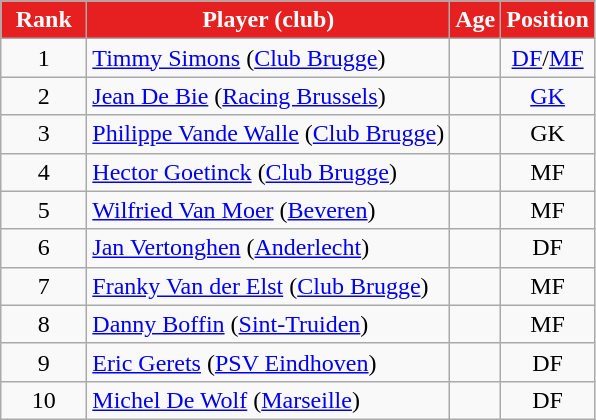<table class="wikitable" style="text-align:center;">
<tr>
<th style="width:50px; background:#e62020; color:white;">Rank</th>
<th style="background:#e62020; color:white;">Player (club)</th>
<th style="background:#e62020; color:white;">Age</th>
<th style="background:#e62020; color:white;">Position</th>
</tr>
<tr>
<td>1</td>
<td style="text-align:left;"><a href='#'>Timmy Simons</a> (<a href='#'>Club Brugge</a>)</td>
<td></td>
<td><a href='#'>DF</a>/<a href='#'>MF</a></td>
</tr>
<tr>
<td>2</td>
<td style="text-align:left;"><a href='#'>Jean De Bie</a> (<a href='#'>Racing Brussels</a>)</td>
<td></td>
<td><a href='#'>GK</a></td>
</tr>
<tr>
<td>3</td>
<td style="text-align:left;"><a href='#'>Philippe Vande Walle</a> (<a href='#'>Club Brugge</a>)</td>
<td></td>
<td>GK</td>
</tr>
<tr>
<td>4</td>
<td style="text-align:left;"><a href='#'>Hector Goetinck</a> (<a href='#'>Club Brugge</a>)</td>
<td></td>
<td>MF</td>
</tr>
<tr>
<td>5</td>
<td style="text-align:left;"><a href='#'>Wilfried Van Moer</a> (<a href='#'>Beveren</a>)</td>
<td></td>
<td>MF</td>
</tr>
<tr>
<td>6</td>
<td style="text-align:left;"><a href='#'>Jan Vertonghen</a> (<a href='#'>Anderlecht</a>)</td>
<td></td>
<td>DF</td>
</tr>
<tr>
<td>7</td>
<td style="text-align:left;"><a href='#'>Franky Van der Elst</a> (<a href='#'>Club Brugge</a>)</td>
<td></td>
<td>MF</td>
</tr>
<tr>
<td>8</td>
<td style="text-align:left;"><a href='#'>Danny Boffin</a> (<a href='#'>Sint-Truiden</a>)</td>
<td></td>
<td>MF</td>
</tr>
<tr>
<td>9</td>
<td style="text-align:left;"><a href='#'>Eric Gerets</a> (<a href='#'>PSV Eindhoven</a>)</td>
<td></td>
<td>DF</td>
</tr>
<tr>
<td>10</td>
<td style="text-align:left;"><a href='#'>Michel De Wolf</a> (<a href='#'>Marseille</a>)</td>
<td></td>
<td>DF</td>
</tr>
</table>
